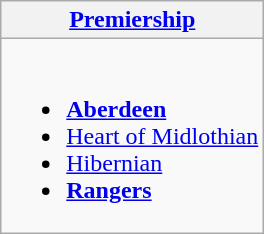<table class="wikitable">
<tr>
<th><a href='#'>Premiership</a></th>
</tr>
<tr>
<td valign=top><br><ul><li><strong><a href='#'>Aberdeen</a></strong></li><li><a href='#'>Heart of Midlothian</a></li><li><a href='#'>Hibernian</a></li><li><strong><a href='#'>Rangers</a></strong></li></ul></td>
</tr>
</table>
